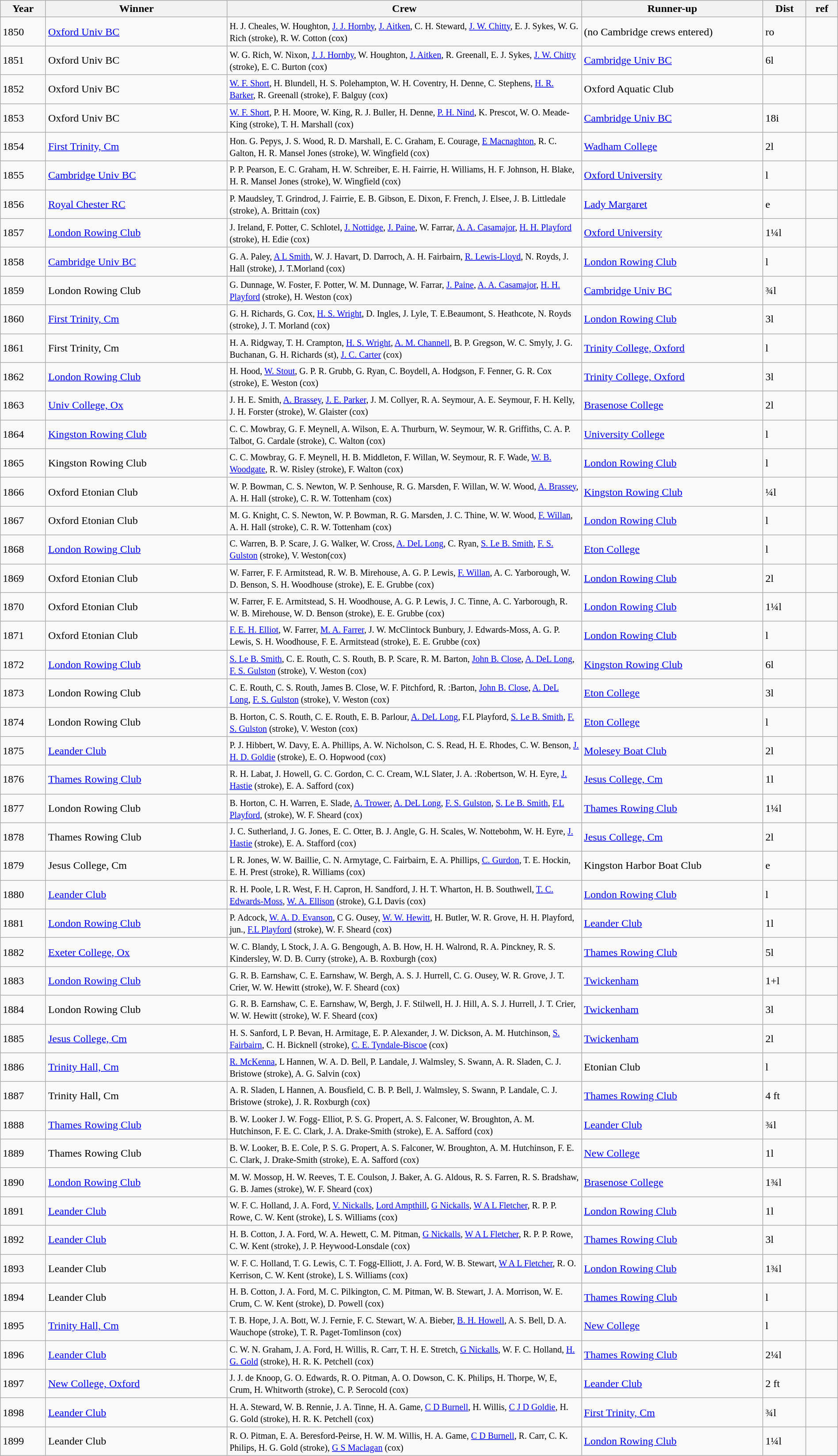<table class="wikitable" width="100%">
<tr>
<th width=30>Year</th>
<th width=150>Winner</th>
<th width=300>Crew</th>
<th width=150>Runner-up</th>
<th width=30>Dist</th>
<th width=20>ref</th>
</tr>
<tr>
<td>1850</td>
<td><a href='#'>Oxford Univ BC</a></td>
<td><small>H. J. Cheales, W. Houghton, <a href='#'>J. J. Hornby</a>, <a href='#'>J. Aitken</a>, C. H. Steward, <a href='#'>J. W. Chitty</a>, E. J. Sykes, W. G. Rich (stroke), R. W. Cotton (cox) </small></td>
<td>(no Cambridge crews entered)</td>
<td>ro</td>
<td></td>
</tr>
<tr>
<td>1851</td>
<td>Oxford Univ BC</td>
<td><small>W. G. Rich, W. Nixon, <a href='#'>J. J. Hornby</a>, W. Houghton, <a href='#'>J. Aitken</a>, R. Greenall, E. J. Sykes, <a href='#'>J. W. Chitty</a> (stroke), E. C. Burton (cox) </small></td>
<td><a href='#'>Cambridge Univ BC</a></td>
<td>6l</td>
<td></td>
</tr>
<tr>
<td>1852</td>
<td>Oxford Univ BC</td>
<td><small><a href='#'>W. F. Short</a>, H. Blundell, H. S. Polehampton, W. H. Coventry, H. Denne, C. Stephens, <a href='#'>H. R. Barker</a>, R. Greenall (stroke), F. Balguy (cox) </small></td>
<td>Oxford Aquatic Club</td>
<td></td>
<td></td>
</tr>
<tr>
<td>1853</td>
<td>Oxford Univ BC</td>
<td><small><a href='#'>W. F. Short</a>, P. H. Moore, W. King, R. J. Buller, H. Denne, <a href='#'>P. H. Nind</a>, K. Prescot, W. O. Meade-King (stroke), T. H. Marshall (cox)</small></td>
<td><a href='#'>Cambridge Univ BC</a></td>
<td>18i</td>
<td></td>
</tr>
<tr>
<td>1854</td>
<td><a href='#'>First Trinity, Cm</a></td>
<td><small>Hon. G. Pepys, J. S. Wood, R. D. Marshall, E. C. Graham, E. Courage, <a href='#'>E Macnaghton</a>, R. C. Galton, H. R. Mansel Jones (stroke), W. Wingfield (cox) </small></td>
<td><a href='#'>Wadham College</a></td>
<td>2l</td>
<td></td>
</tr>
<tr>
<td>1855</td>
<td><a href='#'>Cambridge Univ BC</a></td>
<td><small>P. P. Pearson, E. C. Graham, H. W. Schreiber, E. H. Fairrie, H. Williams, H. F. Johnson, H. Blake, H. R. Mansel Jones (stroke), W. Wingfield (cox)</small></td>
<td><a href='#'>Oxford University</a></td>
<td>l</td>
<td></td>
</tr>
<tr>
<td>1856</td>
<td><a href='#'>Royal Chester RC</a></td>
<td><small>  P. Maudsley, T. Grindrod, J. Fairrie, E. B. Gibson, E. Dixon, F. French, J. Elsee, J. B. Littledale (stroke), A. Brittain (cox)</small></td>
<td><a href='#'>Lady Margaret</a></td>
<td>e</td>
<td></td>
</tr>
<tr>
<td>1857</td>
<td><a href='#'>London Rowing Club</a></td>
<td><small>J. Ireland, F. Potter, C. Schlotel,  <a href='#'>J. Nottidge</a>,  <a href='#'>J. Paine</a>, W. Farrar, <a href='#'>A. A. Casamajor</a>, <a href='#'>H. H. Playford</a> (stroke), H. Edie (cox)</small></td>
<td><a href='#'>Oxford University</a></td>
<td>1¼l</td>
<td></td>
</tr>
<tr>
<td>1858</td>
<td><a href='#'>Cambridge Univ BC</a></td>
<td><small>G. A. Paley, <a href='#'>A L Smith</a>, W. J. Havart, D. Darroch, A. H. Fairbairn, <a href='#'>R. Lewis-Lloyd</a>, N. Royds, J. Hall (stroke), J. T.Morland (cox) </small></td>
<td><a href='#'>London Rowing Club</a></td>
<td>l</td>
<td></td>
</tr>
<tr>
<td>1859</td>
<td>London Rowing Club</td>
<td><small> G. Dunnage, W. Foster, F. Potter, W. M. Dunnage, W. Farrar,  <a href='#'>J. Paine</a>, <a href='#'>A. A. Casamajor</a>, <a href='#'>H. H. Playford</a> (stroke),  H. Weston (cox) </small></td>
<td><a href='#'>Cambridge Univ BC</a></td>
<td>¾l</td>
<td></td>
</tr>
<tr>
<td>1860</td>
<td><a href='#'>First Trinity, Cm</a></td>
<td><small>G. H. Richards, G. Cox, <a href='#'>H. S. Wright</a>, D. Ingles, J. Lyle, T. E.Beaumont, S. Heathcote, N. Royds (stroke), J. T. Morland (cox) </small></td>
<td><a href='#'>London Rowing Club</a></td>
<td>3l</td>
<td></td>
</tr>
<tr>
<td>1861</td>
<td>First Trinity, Cm</td>
<td><small>H. A. Ridgway, T. H. Crampton, <a href='#'>H. S. Wright</a>, <a href='#'>A. M. Channell</a>, B. P. Gregson, W. C. Smyly, J. G. Buchanan, G. H. Richards (st), <a href='#'>J. C. Carter</a> (cox) </small></td>
<td><a href='#'>Trinity College, Oxford</a></td>
<td>l</td>
<td></td>
</tr>
<tr>
<td>1862</td>
<td><a href='#'>London Rowing Club</a></td>
<td><small>H. Hood, <a href='#'>W. Stout</a>, G. P. R. Grubb, G. Ryan, C. Boydell, A. Hodgson, F. Fenner, G. R. Cox (stroke), E. Weston (cox) </small></td>
<td><a href='#'>Trinity College, Oxford</a></td>
<td>3l</td>
<td></td>
</tr>
<tr>
<td>1863</td>
<td><a href='#'>Univ College, Ox</a></td>
<td><small> J. H. E. Smith, <a href='#'>A. Brassey</a>, <a href='#'>J. E. Parker</a>, J. M. Collyer, R. A. Seymour, A. E. Seymour, F. H. Kelly, J. H. Forster (stroke), W. Glaister (cox) </small></td>
<td><a href='#'>Brasenose College</a></td>
<td>2l</td>
<td></td>
</tr>
<tr>
<td>1864</td>
<td><a href='#'>Kingston Rowing Club</a></td>
<td><small>C. C. Mowbray, G. F. Meynell, A. Wilson, E. A. Thurburn, W. Seymour, W. R. Griffiths, C. A. P. Talbot, G. Cardale (stroke), C. Walton (cox) </small></td>
<td><a href='#'>University College</a></td>
<td>l</td>
<td></td>
</tr>
<tr>
<td>1865</td>
<td>Kingston Rowing Club</td>
<td><small> C. C. Mowbray, G. F. Meynell, H. B. Middleton, F. Willan, W. Seymour, R. F. Wade, <a href='#'>W. B. Woodgate</a>, R. W. Risley (stroke), F. Walton (cox) </small></td>
<td><a href='#'>London Rowing Club</a></td>
<td>l</td>
<td></td>
</tr>
<tr>
<td>1866</td>
<td>Oxford Etonian Club</td>
<td><small> W. P. Bowman, C. S. Newton, W. P. Senhouse, R. G. Marsden, F. Willan, W. W. Wood, <a href='#'>A. Brassey</a>, A. H. Hall (stroke), C. R. W. Tottenham (cox) </small></td>
<td><a href='#'>Kingston Rowing Club</a></td>
<td>¼l</td>
<td></td>
</tr>
<tr>
<td>1867</td>
<td>Oxford Etonian Club</td>
<td><small> M. G. Knight, C. S. Newton, W. P. Bowman, R. G. Marsden, J. C. Thine, W. W. Wood, <a href='#'>F. Willan</a>, A. H. Hall (stroke), C. R. W. Tottenham (cox)</small></td>
<td><a href='#'>London Rowing Club</a></td>
<td>l</td>
<td></td>
</tr>
<tr>
<td>1868</td>
<td><a href='#'>London Rowing Club</a></td>
<td><small>C. Warren, B. P. Scare, J. G. Walker, W. Cross, <a href='#'>A. DeL Long</a>, C. Ryan, <a href='#'>S. Le B. Smith</a>, <a href='#'>F. S. Gulston</a>  (stroke), V. Weston(cox) </small></td>
<td><a href='#'>Eton College</a></td>
<td>l</td>
<td></td>
</tr>
<tr>
<td>1869</td>
<td>Oxford Etonian Club</td>
<td><small>W. Farrer, F. F. Armitstead, R. W. B. Mirehouse, A. G. P. Lewis, <a href='#'>F. Willan</a>, A. C. Yarborough, W. D. Benson, S. H. Woodhouse (stroke), E. E. Grubbe (cox)</small></td>
<td><a href='#'>London Rowing Club</a></td>
<td>2l</td>
<td></td>
</tr>
<tr>
<td>1870</td>
<td>Oxford Etonian Club</td>
<td><small> W. Farrer, F. E. Armitstead, S. H. Woodhouse, A. G. P. Lewis, J. C. Tinne, A. C. Yarborough, R. W. B. Mirehouse, W. D. Benson (stroke), E. E. Grubbe (cox)</small></td>
<td><a href='#'>London Rowing Club</a></td>
<td>1¼l</td>
<td></td>
</tr>
<tr>
<td>1871</td>
<td>Oxford Etonian Club</td>
<td><small><a href='#'>F. E. H. Elliot</a>, W. Farrer, <a href='#'>M. A. Farrer</a>, J. W. McClintock Bunbury, J. Edwards-Moss, A. G. P. Lewis, S. H. Woodhouse, F. E. Armitstead (stroke), E. E. Grubbe (cox) </small></td>
<td><a href='#'>London Rowing Club</a></td>
<td>l</td>
<td></td>
</tr>
<tr>
<td>1872</td>
<td><a href='#'>London Rowing Club</a></td>
<td><small><a href='#'>S. Le B. Smith</a>, C. E. Routh, C. S. Routh, B. P. Scare, R. M. Barton, <a href='#'>John B. Close</a>, <a href='#'>A. DeL Long</a>, <a href='#'>F. S. Gulston</a>  (stroke), V. Weston (cox) </small></td>
<td><a href='#'>Kingston Rowing Club</a></td>
<td>6l</td>
<td></td>
</tr>
<tr>
<td>1873</td>
<td>London Rowing Club</td>
<td><small>C. E. Routh, C. S. Routh, James B. Close, W. F. Pitchford, R. :Barton, <a href='#'>John B. Close</a>, <a href='#'>A. DeL Long</a>, <a href='#'>F. S. Gulston</a>  (stroke), V. Weston (cox) </small></td>
<td><a href='#'>Eton College</a></td>
<td>3l</td>
<td></td>
</tr>
<tr>
<td>1874</td>
<td>London Rowing Club</td>
<td><small>B. Horton, C. S. Routh, C. E. Routh, E. B. Parlour, <a href='#'>A. DeL Long</a>, F.L Playford, <a href='#'>S. Le B. Smith</a>, <a href='#'>F. S. Gulston</a>  (stroke), V. Weston (cox) </small></td>
<td><a href='#'>Eton College</a></td>
<td>l</td>
<td></td>
</tr>
<tr>
<td>1875</td>
<td><a href='#'>Leander Club</a></td>
<td><small>  P. J. Hibbert, W. Davy, E. A. Phillips, A. W. Nicholson, C. S. Read, H. E. Rhodes, C. W. Benson, <a href='#'>J. H. D. Goldie</a> (stroke), E. O. Hopwood (cox)</small></td>
<td><a href='#'>Molesey Boat Club</a></td>
<td>2l</td>
<td></td>
</tr>
<tr>
<td>1876</td>
<td><a href='#'>Thames Rowing Club</a></td>
<td><small> R. H. Labat, J. Howell, G. C. Gordon, C. C. Cream, W.L Slater, J. A. :Robertson, W. H. Eyre, <a href='#'>J. Hastie</a> (stroke), E. A. Safford (cox)</small></td>
<td><a href='#'>Jesus College, Cm</a></td>
<td>1l</td>
<td></td>
</tr>
<tr>
<td>1877</td>
<td>London Rowing Club</td>
<td><small> B. Horton, C. H. Warren, E. Slade, <a href='#'>A. Trower</a>, <a href='#'>A. DeL Long</a>, <a href='#'>F. S. Gulston</a>, <a href='#'>S. Le B. Smith</a>, <a href='#'>F.L Playford</a>, (stroke), W. F. Sheard (cox) </small></td>
<td><a href='#'>Thames Rowing Club</a></td>
<td>1¼l</td>
<td></td>
</tr>
<tr>
<td>1878</td>
<td>Thames Rowing Club</td>
<td><small>J. C. Sutherland, J. G. Jones, E. C. Otter, B. J. Angle, G. H. Scales, W. Nottebohm, W. H. Eyre, <a href='#'>J. Hastie</a> (stroke), E. A. Stafford (cox) </small></td>
<td><a href='#'>Jesus College, Cm</a></td>
<td>2l</td>
<td></td>
</tr>
<tr>
<td>1879</td>
<td>Jesus College, Cm</td>
<td><small> L R. Jones, W. W. Baillie, C. N. Armytage, C. Fairbairn, E. A. Phillips, <a href='#'>C. Gurdon</a>, T. E. Hockin, E. H. Prest (stroke), R. Williams (cox)</small></td>
<td>Kingston Harbor Boat Club</td>
<td>e</td>
<td></td>
</tr>
<tr>
<td>1880</td>
<td><a href='#'>Leander Club</a></td>
<td><small> R. H. Poole, L R. West, F. H. Capron, H. Sandford, J. H. T. Wharton, H. B. Southwell, <a href='#'>T. C. Edwards-Moss</a>, <a href='#'>W. A. Ellison</a> (stroke), G.L Davis (cox) </small></td>
<td><a href='#'>London Rowing Club</a></td>
<td>l</td>
<td></td>
</tr>
<tr>
<td>1881</td>
<td><a href='#'>London Rowing Club</a></td>
<td><small>P. Adcock, <a href='#'>W. A. D. Evanson</a>, C G. Ousey, <a href='#'>W. W. Hewitt</a>, H. Butler, W. R. Grove, H. H. Playford, jun., <a href='#'>F.L Playford</a> (stroke), W. F. Sheard (cox) </small></td>
<td><a href='#'>Leander Club</a></td>
<td>1l</td>
<td></td>
</tr>
<tr>
<td>1882</td>
<td><a href='#'>Exeter College, Ox</a></td>
<td><small> W. C. Blandy, L Stock, J. A. G. Bengough, A. B. How, H. H. Walrond, R. A. Pinckney, R. S. Kindersley, W. D. B. Curry (stroke), A. B. Roxburgh (cox) </small></td>
<td><a href='#'>Thames Rowing Club</a></td>
<td>5l</td>
<td></td>
</tr>
<tr>
<td>1883</td>
<td><a href='#'>London Rowing Club</a></td>
<td><small>G. R. B. Earnshaw, C. E. Earnshaw, W. Bergh, A. S. J. Hurrell, C. G. Ousey, W. R. Grove, J. T. Crier, W. W. Hewitt (stroke), W. F. Sheard (cox)</small></td>
<td><a href='#'>Twickenham</a></td>
<td>1+l</td>
<td></td>
</tr>
<tr>
<td>1884</td>
<td>London Rowing Club</td>
<td><small>G. R. B. Earnshaw, C. E. Earnshaw, W, Bergh, J. F. Stilwell, H. J. Hill, A. S. J. Hurrell, J. T. Crier, W. W. Hewitt (stroke), W. F. Sheard (cox) </small></td>
<td><a href='#'>Twickenham</a></td>
<td>3l</td>
<td></td>
</tr>
<tr>
<td>1885</td>
<td><a href='#'>Jesus College, Cm</a></td>
<td><small>  H. S. Sanford, L P. Bevan, H. Armitage, E. P. Alexander, J. W. Dickson, A. M. Hutchinson, <a href='#'>S. Fairbairn</a>, C. H. Bicknell (stroke), <a href='#'>C. E. Tyndale-Biscoe</a> (cox) </small></td>
<td><a href='#'>Twickenham</a></td>
<td>2l</td>
<td></td>
</tr>
<tr>
<td>1886</td>
<td><a href='#'>Trinity Hall, Cm</a></td>
<td><small> <a href='#'>R. McKenna</a>, L Hannen, W. A. D. Bell, P. Landale, J. Walmsley, S. Swann, A. R. Sladen, C. J. Bristowe (stroke), A. G. Salvin (cox)</small></td>
<td>Etonian Club</td>
<td>l</td>
<td></td>
</tr>
<tr>
<td>1887</td>
<td>Trinity Hall, Cm</td>
<td><small>A. R. Sladen, L Hannen, A. Bousfield, C. B. P. Bell, J. Walmsley, S. Swann, P. Landale, C. J. Bristowe (stroke), J. R. Roxburgh (cox)</small></td>
<td><a href='#'>Thames Rowing Club</a></td>
<td>4 ft</td>
<td></td>
</tr>
<tr>
<td>1888</td>
<td><a href='#'>Thames Rowing Club</a></td>
<td><small> B. W. Looker J. W. Fogg- Elliot, P. S. G. Propert, A. S. Falconer, W. Broughton, A. M. Hutchinson, F. E. C. Clark, J. A. Drake-Smith (stroke), E. A. Safford (cox) </small></td>
<td><a href='#'>Leander Club</a></td>
<td>¾l</td>
<td></td>
</tr>
<tr>
<td>1889</td>
<td>Thames Rowing Club</td>
<td><small> B. W. Looker, B. E. Cole, P. S. G. Propert, A. S. Falconer, W. Broughton, A. M. Hutchinson, F. E. C. Clark, J. Drake-Smith (stroke), E. A. Safford (cox) </small></td>
<td><a href='#'>New College</a></td>
<td>1l</td>
<td></td>
</tr>
<tr>
<td>1890</td>
<td><a href='#'>London Rowing Club</a></td>
<td><small>M. W. Mossop, H. W. Reeves, T. E. Coulson, J. Baker, A. G. Aldous, R. S. Farren, R. S. Bradshaw, G. B. James (stroke), W. F. Sheard (cox) </small></td>
<td><a href='#'>Brasenose College</a></td>
<td>1¾l</td>
<td></td>
</tr>
<tr>
<td>1891</td>
<td><a href='#'>Leander Club</a></td>
<td><small>  W. F. C. Holland, J. A. Ford, <a href='#'>V. Nickalls</a>, <a href='#'>Lord Ampthill</a>,  <a href='#'>G Nickalls</a>, <a href='#'>W A L Fletcher</a>,  R. P. P. Rowe, C. W. Kent (stroke), L S. Williams (cox) </small></td>
<td><a href='#'>London Rowing Club</a></td>
<td>1l</td>
<td></td>
</tr>
<tr>
<td>1892</td>
<td><a href='#'>Leander Club</a></td>
<td><small> H. B. Cotton, J. A. Ford, W. A. Hewett, C. M. Pitman, <a href='#'>G Nickalls</a>, <a href='#'>W A L Fletcher</a>, R. P. P. Rowe, C. W. Kent (stroke), J. P. Heywood-Lonsdale (cox)</small></td>
<td><a href='#'>Thames Rowing Club</a></td>
<td>3l</td>
<td></td>
</tr>
<tr>
<td>1893</td>
<td>Leander Club</td>
<td><small> W. F. C. Holland, T. G. Lewis, C. T. Fogg-Elliott, J. A. Ford, W. B. Stewart, <a href='#'>W A L Fletcher</a>, R. O. Kerrison, C. W. Kent (stroke), L S. Williams (cox) </small></td>
<td><a href='#'>London Rowing Club</a></td>
<td>1¾l</td>
<td></td>
</tr>
<tr>
<td>1894</td>
<td>Leander Club</td>
<td><small> H. B. Cotton, J. A. Ford, M. C. Pilkington, C. M. Pitman, W. B. Stewart, J. A. Morrison, W. E. Crum, C. W. Kent (stroke), D. Powell (cox) </small></td>
<td><a href='#'>Thames Rowing Club</a></td>
<td>l</td>
<td></td>
</tr>
<tr>
<td>1895</td>
<td><a href='#'>Trinity Hall, Cm</a></td>
<td><small>T. B. Hope, J. A. Bott, W. J. Fernie, F. C. Stewart, W. A. Bieber, <a href='#'>B. H. Howell</a>, A. S. Bell, D. A. Wauchope (stroke), T. R. Paget-Tomlinson (cox) </small></td>
<td><a href='#'>New College</a></td>
<td>l</td>
<td></td>
</tr>
<tr>
<td>1896</td>
<td><a href='#'>Leander Club</a></td>
<td><small> C. W. N. Graham, J. A. Ford, H. Willis, R. Carr, T. H. E. Stretch, <a href='#'>G Nickalls</a>, W. F. C. Holland, <a href='#'>H. G. Gold</a> (stroke), H. R. K. Petchell (cox) </small></td>
<td><a href='#'>Thames Rowing Club</a></td>
<td>2¼l</td>
<td></td>
</tr>
<tr>
<td>1897</td>
<td><a href='#'>New College, Oxford</a></td>
<td><small> J. J. de Knoop, G. O. Edwards, R. O. Pitman, A. O. Dowson, C. K. Philips, H. Thorpe, W, E, Crum, H. Whitworth (stroke), C. P. Serocold (cox) </small></td>
<td><a href='#'>Leander Club</a></td>
<td>2 ft</td>
<td></td>
</tr>
<tr>
<td>1898</td>
<td><a href='#'>Leander Club</a></td>
<td><small> H. A. Steward, W. B. Rennie, J. A. Tinne, H. A. Game, <a href='#'>C D Burnell</a>,  H. Willis, <a href='#'>C J D Goldie</a>,  H. G. Gold (stroke), H. R. K. Petchell (cox) </small></td>
<td><a href='#'>First Trinity, Cm</a></td>
<td>¾l</td>
<td></td>
</tr>
<tr>
<td>1899</td>
<td>Leander Club</td>
<td><small> R. O. Pitman, E. A. Beresford-Peirse, H. W. M. Willis, H. A. Game, <a href='#'>C D Burnell</a>,  R. Carr, C. K. Philips, H. G. Gold (stroke), <a href='#'>G S Maclagan</a> (cox)</small></td>
<td><a href='#'>London Rowing Club</a></td>
<td>1¼l</td>
<td></td>
</tr>
</table>
